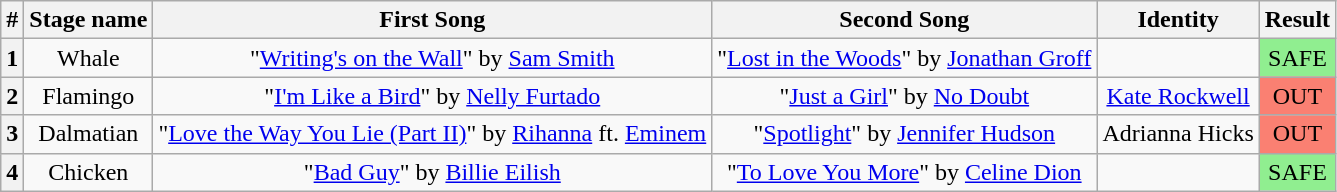<table class="wikitable plainrowheaders" style="text-align: center;">
<tr>
<th>#</th>
<th>Stage name</th>
<th>First Song</th>
<th>Second Song</th>
<th>Identity</th>
<th>Result</th>
</tr>
<tr>
<th>1</th>
<td>Whale</td>
<td>"<a href='#'>Writing's on the Wall</a>" by <a href='#'>Sam Smith</a></td>
<td>"<a href='#'>Lost in the Woods</a>" by <a href='#'>Jonathan Groff</a></td>
<td></td>
<td bgcolor=lightgreen>SAFE</td>
</tr>
<tr>
<th>2</th>
<td>Flamingo</td>
<td>"<a href='#'>I'm Like a Bird</a>" by <a href='#'>Nelly Furtado</a></td>
<td>"<a href='#'>Just a Girl</a>" by <a href='#'>No Doubt</a></td>
<td><a href='#'>Kate Rockwell</a></td>
<td bgcolor=salmon>OUT</td>
</tr>
<tr>
<th>3</th>
<td>Dalmatian</td>
<td>"<a href='#'>Love the Way You Lie (Part II)</a>" by <a href='#'>Rihanna</a> ft. <a href='#'>Eminem</a></td>
<td>"<a href='#'>Spotlight</a>" by <a href='#'>Jennifer Hudson</a></td>
<td>Adrianna Hicks</td>
<td bgcolor=salmon>OUT</td>
</tr>
<tr>
<th>4</th>
<td>Chicken</td>
<td>"<a href='#'>Bad Guy</a>" by <a href='#'>Billie Eilish</a></td>
<td>"<a href='#'>To Love You More</a>" by <a href='#'>Celine Dion</a></td>
<td></td>
<td bgcolor=lightgreen>SAFE</td>
</tr>
</table>
